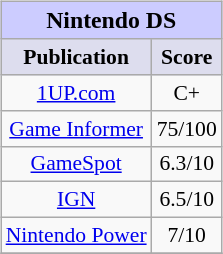<table class="wikitable" style="font-size: 90%; float:right; text-align:center; margin:5px;">
<tr>
<th style="background:#ccccff; font-size: 110%;" colspan="3">Nintendo DS</th>
</tr>
<tr>
<th style="background:#ddddee;">Publication</th>
<th style="background:#ddddee;">Score</th>
</tr>
<tr>
<td><a href='#'>1UP.com</a></td>
<td>C+</td>
</tr>
<tr>
<td><a href='#'>Game Informer</a></td>
<td>75/100</td>
</tr>
<tr>
<td><a href='#'>GameSpot</a></td>
<td>6.3/10</td>
</tr>
<tr>
<td><a href='#'>IGN</a></td>
<td>6.5/10</td>
</tr>
<tr>
<td><a href='#'>Nintendo Power</a></td>
<td>7/10</td>
</tr>
<tr>
</tr>
</table>
